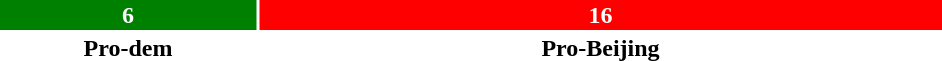<table style="width:50%; text-align:center;">
<tr style="color:white;">
<td style="background:green; width:27.27%;"><strong>6</strong></td>
<td style="background:red; width:72.73%;"><strong>16</strong></td>
</tr>
<tr>
<td><span><strong>Pro-dem</strong></span></td>
<td><span><strong>Pro-Beijing</strong></span></td>
</tr>
</table>
